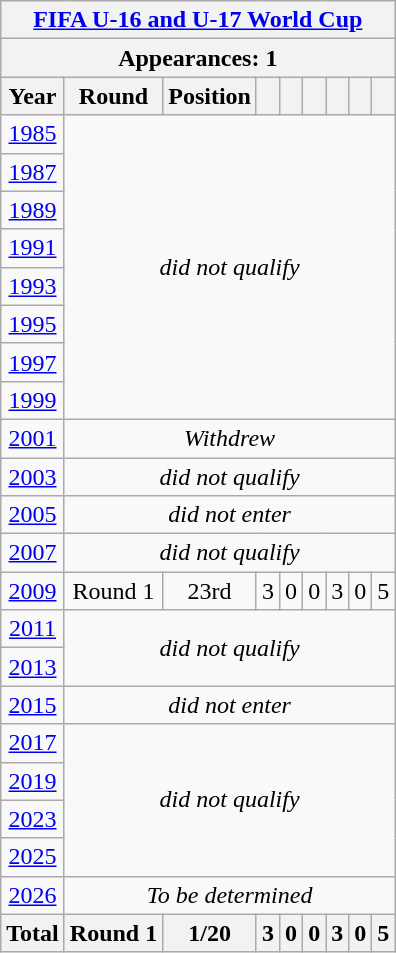<table class="wikitable" style="text-align: center;">
<tr>
<th colspan=9><a href='#'>FIFA U-16 and U-17 World Cup</a></th>
</tr>
<tr>
<th colspan=9>Appearances: 1</th>
</tr>
<tr>
<th>Year</th>
<th>Round</th>
<th>Position</th>
<th></th>
<th></th>
<th></th>
<th></th>
<th></th>
<th></th>
</tr>
<tr>
<td> <a href='#'>1985</a></td>
<td rowspan=8 colspan=8><em>did not qualify</em></td>
</tr>
<tr>
<td> <a href='#'>1987</a></td>
</tr>
<tr>
<td> <a href='#'>1989</a></td>
</tr>
<tr>
<td> <a href='#'>1991</a></td>
</tr>
<tr>
<td> <a href='#'>1993</a></td>
</tr>
<tr>
<td> <a href='#'>1995</a></td>
</tr>
<tr>
<td> <a href='#'>1997</a></td>
</tr>
<tr>
<td> <a href='#'>1999</a></td>
</tr>
<tr>
<td> <a href='#'>2001</a></td>
<td rowspan=1 colspan=8><em>Withdrew</em></td>
</tr>
<tr>
<td> <a href='#'>2003</a></td>
<td rowspan=1 colspan=8><em>did not qualify</em></td>
</tr>
<tr>
<td> <a href='#'>2005</a></td>
<td rowspan=1 colspan=8><em>did not enter</em></td>
</tr>
<tr>
<td> <a href='#'>2007</a></td>
<td rowspan=1 colspan=8><em>did not qualify</em></td>
</tr>
<tr>
<td> <a href='#'>2009</a></td>
<td>Round 1</td>
<td>23rd</td>
<td>3</td>
<td>0</td>
<td>0</td>
<td>3</td>
<td>0</td>
<td>5</td>
</tr>
<tr>
<td> <a href='#'>2011</a></td>
<td rowspan=2 colspan=8><em>did not qualify</em></td>
</tr>
<tr>
<td> <a href='#'>2013</a></td>
</tr>
<tr>
<td> <a href='#'>2015</a></td>
<td colspan=8><em>did not enter</em></td>
</tr>
<tr>
<td> <a href='#'>2017</a></td>
<td rowspan=4 colspan=8><em>did not qualify</em></td>
</tr>
<tr>
<td> <a href='#'>2019</a></td>
</tr>
<tr>
<td> <a href='#'>2023</a></td>
</tr>
<tr>
<td> <a href='#'>2025</a></td>
</tr>
<tr>
<td> <a href='#'>2026</a></td>
<td colspan=8><em>To be determined</em></td>
</tr>
<tr>
<th>Total</th>
<th>Round 1</th>
<th>1/20</th>
<th>3</th>
<th>0</th>
<th>0</th>
<th>3</th>
<th>0</th>
<th>5</th>
</tr>
</table>
